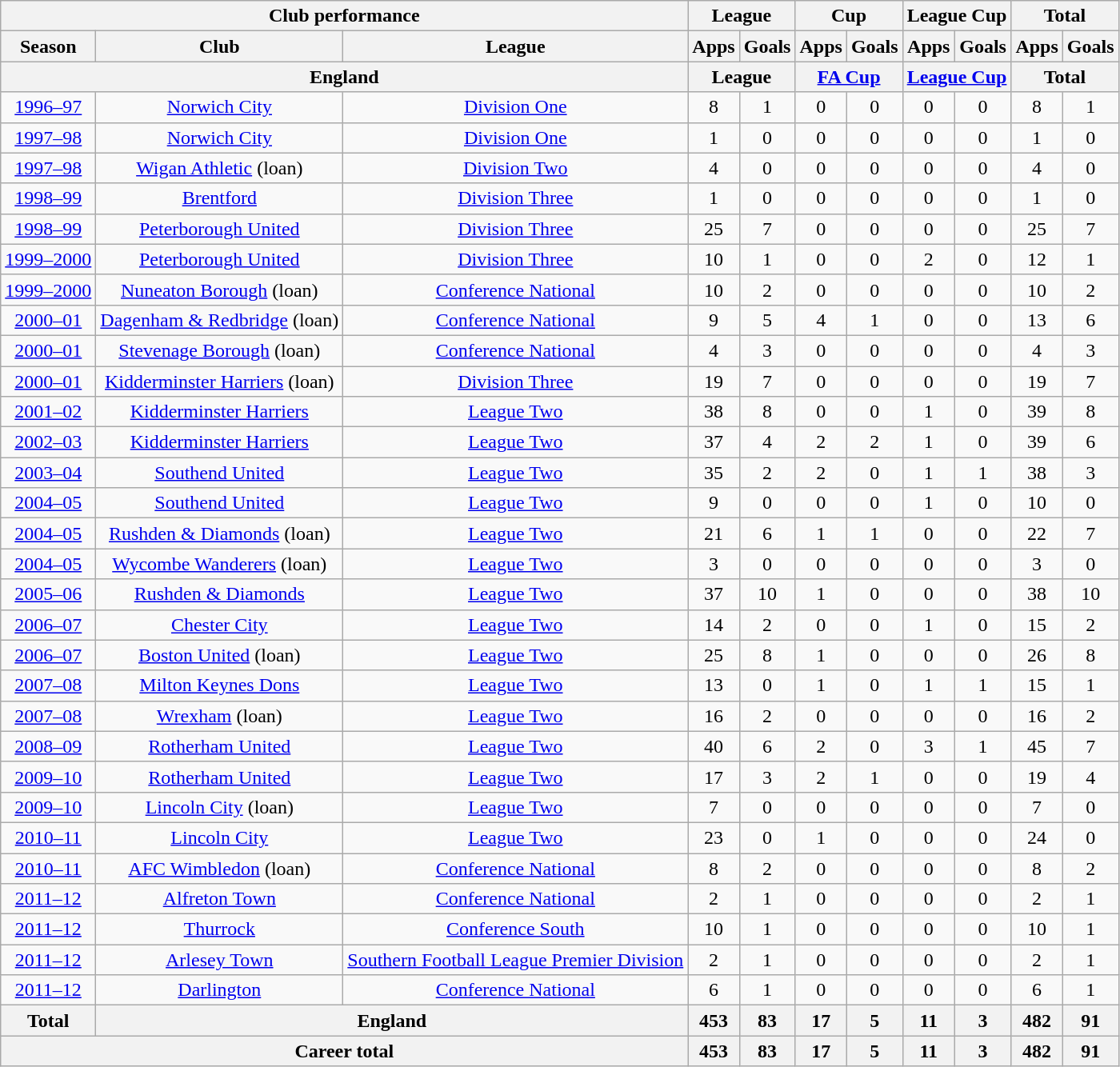<table class="wikitable" style="text-align:center">
<tr>
<th colspan=3>Club performance</th>
<th colspan=2>League</th>
<th colspan=2>Cup</th>
<th colspan=2>League Cup</th>
<th colspan=2>Total</th>
</tr>
<tr>
<th>Season</th>
<th>Club</th>
<th>League</th>
<th>Apps</th>
<th>Goals</th>
<th>Apps</th>
<th>Goals</th>
<th>Apps</th>
<th>Goals</th>
<th>Apps</th>
<th>Goals</th>
</tr>
<tr>
<th colspan=3>England</th>
<th colspan=2>League</th>
<th colspan=2><a href='#'>FA Cup</a></th>
<th colspan=2><a href='#'>League Cup</a></th>
<th colspan=2>Total</th>
</tr>
<tr>
<td><a href='#'>1996–97</a></td>
<td><a href='#'>Norwich City</a></td>
<td><a href='#'>Division One</a></td>
<td>8</td>
<td>1</td>
<td>0</td>
<td>0</td>
<td>0</td>
<td>0</td>
<td>8</td>
<td>1</td>
</tr>
<tr>
<td><a href='#'>1997–98</a></td>
<td><a href='#'>Norwich City</a></td>
<td><a href='#'>Division One</a></td>
<td>1</td>
<td>0</td>
<td>0</td>
<td>0</td>
<td>0</td>
<td>0</td>
<td>1</td>
<td>0</td>
</tr>
<tr>
<td><a href='#'>1997–98</a></td>
<td><a href='#'>Wigan Athletic</a> (loan)</td>
<td><a href='#'>Division Two</a></td>
<td>4</td>
<td>0</td>
<td>0</td>
<td>0</td>
<td>0</td>
<td>0</td>
<td>4</td>
<td>0</td>
</tr>
<tr>
<td><a href='#'>1998–99</a></td>
<td><a href='#'>Brentford</a></td>
<td><a href='#'>Division Three</a></td>
<td>1</td>
<td>0</td>
<td>0</td>
<td>0</td>
<td>0</td>
<td>0</td>
<td>1</td>
<td>0</td>
</tr>
<tr>
<td><a href='#'>1998–99</a></td>
<td><a href='#'>Peterborough United</a></td>
<td><a href='#'>Division Three</a></td>
<td>25</td>
<td>7</td>
<td>0</td>
<td>0</td>
<td>0</td>
<td>0</td>
<td>25</td>
<td>7</td>
</tr>
<tr>
<td><a href='#'>1999–2000</a></td>
<td><a href='#'>Peterborough United</a></td>
<td><a href='#'>Division Three</a></td>
<td>10</td>
<td>1</td>
<td>0</td>
<td>0</td>
<td>2</td>
<td>0</td>
<td>12</td>
<td>1</td>
</tr>
<tr>
<td><a href='#'>1999–2000</a></td>
<td><a href='#'>Nuneaton Borough</a> (loan)</td>
<td><a href='#'>Conference National</a></td>
<td>10</td>
<td>2</td>
<td>0</td>
<td>0</td>
<td>0</td>
<td>0</td>
<td>10</td>
<td>2</td>
</tr>
<tr>
<td><a href='#'>2000–01</a></td>
<td><a href='#'>Dagenham & Redbridge</a> (loan)</td>
<td><a href='#'>Conference National</a></td>
<td>9</td>
<td>5</td>
<td>4</td>
<td>1</td>
<td>0</td>
<td>0</td>
<td>13</td>
<td>6</td>
</tr>
<tr>
<td><a href='#'>2000–01</a></td>
<td><a href='#'>Stevenage Borough</a> (loan)</td>
<td><a href='#'>Conference National</a></td>
<td>4</td>
<td>3</td>
<td>0</td>
<td>0</td>
<td>0</td>
<td>0</td>
<td>4</td>
<td>3</td>
</tr>
<tr>
<td><a href='#'>2000–01</a></td>
<td><a href='#'>Kidderminster Harriers</a> (loan)</td>
<td><a href='#'>Division Three</a></td>
<td>19</td>
<td>7</td>
<td>0</td>
<td>0</td>
<td>0</td>
<td>0</td>
<td>19</td>
<td>7</td>
</tr>
<tr>
<td><a href='#'>2001–02</a></td>
<td><a href='#'>Kidderminster Harriers</a></td>
<td><a href='#'>League Two</a></td>
<td>38</td>
<td>8</td>
<td>0</td>
<td>0</td>
<td>1</td>
<td>0</td>
<td>39</td>
<td>8</td>
</tr>
<tr>
<td><a href='#'>2002–03</a></td>
<td><a href='#'>Kidderminster Harriers</a></td>
<td><a href='#'>League Two</a></td>
<td>37</td>
<td>4</td>
<td>2</td>
<td>2</td>
<td>1</td>
<td>0</td>
<td>39</td>
<td>6</td>
</tr>
<tr>
<td><a href='#'>2003–04</a></td>
<td><a href='#'>Southend United</a></td>
<td><a href='#'>League Two</a></td>
<td>35</td>
<td>2</td>
<td>2</td>
<td>0</td>
<td>1</td>
<td>1</td>
<td>38</td>
<td>3</td>
</tr>
<tr>
<td><a href='#'>2004–05</a></td>
<td><a href='#'>Southend United</a></td>
<td><a href='#'>League Two</a></td>
<td>9</td>
<td>0</td>
<td>0</td>
<td>0</td>
<td>1</td>
<td>0</td>
<td>10</td>
<td>0</td>
</tr>
<tr>
<td><a href='#'>2004–05</a></td>
<td><a href='#'>Rushden & Diamonds</a> (loan)</td>
<td><a href='#'>League Two</a></td>
<td>21</td>
<td>6</td>
<td>1</td>
<td>1</td>
<td>0</td>
<td>0</td>
<td>22</td>
<td>7</td>
</tr>
<tr>
<td><a href='#'>2004–05</a></td>
<td><a href='#'>Wycombe Wanderers</a> (loan)</td>
<td><a href='#'>League Two</a></td>
<td>3</td>
<td>0</td>
<td>0</td>
<td>0</td>
<td>0</td>
<td>0</td>
<td>3</td>
<td>0</td>
</tr>
<tr>
<td><a href='#'>2005–06</a></td>
<td><a href='#'>Rushden & Diamonds</a></td>
<td><a href='#'>League Two</a></td>
<td>37</td>
<td>10</td>
<td>1</td>
<td>0</td>
<td>0</td>
<td>0</td>
<td>38</td>
<td>10</td>
</tr>
<tr>
<td><a href='#'>2006–07</a></td>
<td><a href='#'>Chester City</a></td>
<td><a href='#'>League Two</a></td>
<td>14</td>
<td>2</td>
<td>0</td>
<td>0</td>
<td>1</td>
<td>0</td>
<td>15</td>
<td>2</td>
</tr>
<tr>
<td><a href='#'>2006–07</a></td>
<td><a href='#'>Boston United</a> (loan)</td>
<td><a href='#'>League Two</a></td>
<td>25</td>
<td>8</td>
<td>1</td>
<td>0</td>
<td>0</td>
<td>0</td>
<td>26</td>
<td>8</td>
</tr>
<tr>
<td><a href='#'>2007–08</a></td>
<td><a href='#'>Milton Keynes Dons</a></td>
<td><a href='#'>League Two</a></td>
<td>13</td>
<td>0</td>
<td>1</td>
<td>0</td>
<td>1</td>
<td>1</td>
<td>15</td>
<td>1</td>
</tr>
<tr>
<td><a href='#'>2007–08</a></td>
<td><a href='#'>Wrexham</a> (loan)</td>
<td><a href='#'>League Two</a></td>
<td>16</td>
<td>2</td>
<td>0</td>
<td>0</td>
<td>0</td>
<td>0</td>
<td>16</td>
<td>2</td>
</tr>
<tr>
<td><a href='#'>2008–09</a></td>
<td><a href='#'>Rotherham United</a></td>
<td><a href='#'>League Two</a></td>
<td>40</td>
<td>6</td>
<td>2</td>
<td>0</td>
<td>3</td>
<td>1</td>
<td>45</td>
<td>7</td>
</tr>
<tr>
<td><a href='#'>2009–10</a></td>
<td><a href='#'>Rotherham United</a></td>
<td><a href='#'>League Two</a></td>
<td>17</td>
<td>3</td>
<td>2</td>
<td>1</td>
<td>0</td>
<td>0</td>
<td>19</td>
<td>4</td>
</tr>
<tr>
<td><a href='#'>2009–10</a></td>
<td><a href='#'>Lincoln City</a> (loan)</td>
<td><a href='#'>League Two</a></td>
<td>7</td>
<td>0</td>
<td>0</td>
<td>0</td>
<td>0</td>
<td>0</td>
<td>7</td>
<td>0</td>
</tr>
<tr>
<td><a href='#'>2010–11</a></td>
<td><a href='#'>Lincoln City</a></td>
<td><a href='#'>League Two</a></td>
<td>23</td>
<td>0</td>
<td>1</td>
<td>0</td>
<td>0</td>
<td>0</td>
<td>24</td>
<td>0</td>
</tr>
<tr>
<td><a href='#'>2010–11</a></td>
<td><a href='#'>AFC Wimbledon</a> (loan)</td>
<td><a href='#'>Conference National</a></td>
<td>8</td>
<td>2</td>
<td>0</td>
<td>0</td>
<td>0</td>
<td>0</td>
<td>8</td>
<td>2</td>
</tr>
<tr>
<td><a href='#'>2011–12</a></td>
<td><a href='#'>Alfreton Town</a></td>
<td><a href='#'>Conference National</a></td>
<td>2</td>
<td>1</td>
<td>0</td>
<td>0</td>
<td>0</td>
<td>0</td>
<td>2</td>
<td>1</td>
</tr>
<tr>
<td><a href='#'>2011–12</a></td>
<td><a href='#'>Thurrock</a></td>
<td><a href='#'>Conference South</a></td>
<td>10</td>
<td>1</td>
<td>0</td>
<td>0</td>
<td>0</td>
<td>0</td>
<td>10</td>
<td>1</td>
</tr>
<tr>
<td><a href='#'>2011–12</a></td>
<td><a href='#'>Arlesey Town</a></td>
<td><a href='#'>Southern Football League Premier Division</a></td>
<td>2</td>
<td>1</td>
<td>0</td>
<td>0</td>
<td>0</td>
<td>0</td>
<td>2</td>
<td>1</td>
</tr>
<tr>
<td><a href='#'>2011–12</a></td>
<td><a href='#'>Darlington</a></td>
<td><a href='#'>Conference National</a></td>
<td>6</td>
<td>1</td>
<td>0</td>
<td>0</td>
<td>0</td>
<td>0</td>
<td>6</td>
<td>1</td>
</tr>
<tr>
<th>Total</th>
<th colspan=2>England</th>
<th>453</th>
<th>83</th>
<th>17</th>
<th>5</th>
<th>11</th>
<th>3</th>
<th>482</th>
<th>91</th>
</tr>
<tr>
<th colspan=3>Career total</th>
<th>453</th>
<th>83</th>
<th>17</th>
<th>5</th>
<th>11</th>
<th>3</th>
<th>482</th>
<th>91</th>
</tr>
</table>
